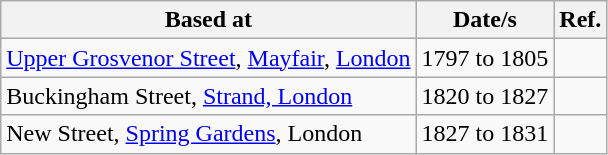<table class="wikitable">
<tr>
<th>Based at</th>
<th>Date/s</th>
<th>Ref.</th>
</tr>
<tr>
<td><a href='#'>Upper Grosvenor Street</a>, <a href='#'>Mayfair</a>, <a href='#'>London</a></td>
<td>1797 to 1805</td>
<td></td>
</tr>
<tr>
<td>Buckingham Street, <a href='#'>Strand, London</a></td>
<td>1820 to 1827</td>
<td></td>
</tr>
<tr>
<td>New Street, <a href='#'>Spring Gardens</a>, London</td>
<td>1827 to 1831</td>
<td></td>
</tr>
</table>
